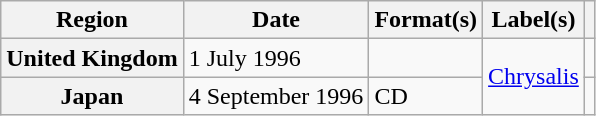<table class="wikitable plainrowheaders">
<tr>
<th scope="col">Region</th>
<th scope="col">Date</th>
<th scope="col">Format(s)</th>
<th scope="col">Label(s)</th>
<th scope="col"></th>
</tr>
<tr>
<th scope="row">United Kingdom</th>
<td>1 July 1996</td>
<td></td>
<td rowspan="2"><a href='#'>Chrysalis</a></td>
<td></td>
</tr>
<tr>
<th scope="row">Japan</th>
<td>4 September 1996</td>
<td>CD</td>
<td></td>
</tr>
</table>
